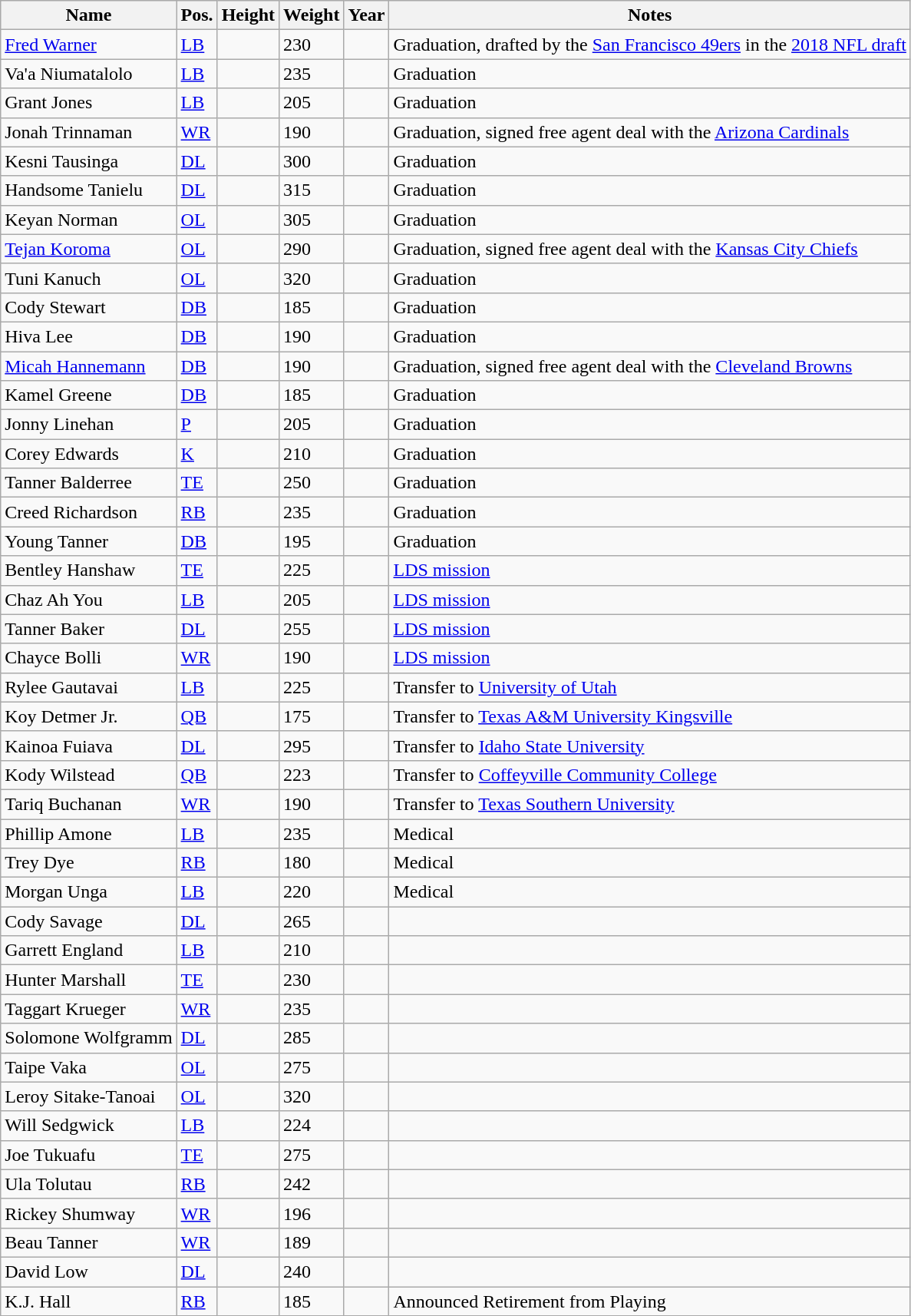<table class="wikitable sortable" border="4">
<tr>
<th>Name</th>
<th>Pos.</th>
<th>Height</th>
<th>Weight</th>
<th>Year</th>
<th>Notes</th>
</tr>
<tr>
<td><a href='#'>Fred Warner</a></td>
<td><a href='#'>LB</a></td>
<td></td>
<td>230</td>
<td></td>
<td>Graduation, drafted by the <a href='#'>San Francisco 49ers</a> in the <a href='#'>2018 NFL draft</a></td>
</tr>
<tr>
<td>Va'a Niumatalolo</td>
<td><a href='#'>LB</a></td>
<td></td>
<td>235</td>
<td></td>
<td>Graduation</td>
</tr>
<tr>
<td>Grant Jones</td>
<td><a href='#'>LB</a></td>
<td></td>
<td>205</td>
<td></td>
<td>Graduation</td>
</tr>
<tr>
<td>Jonah Trinnaman</td>
<td><a href='#'>WR</a></td>
<td></td>
<td>190</td>
<td></td>
<td>Graduation, signed free agent deal with the <a href='#'>Arizona Cardinals</a></td>
</tr>
<tr>
<td>Kesni Tausinga</td>
<td><a href='#'>DL</a></td>
<td></td>
<td>300</td>
<td></td>
<td>Graduation</td>
</tr>
<tr>
<td>Handsome Tanielu</td>
<td><a href='#'>DL</a></td>
<td></td>
<td>315</td>
<td></td>
<td>Graduation</td>
</tr>
<tr>
<td>Keyan Norman</td>
<td><a href='#'>OL</a></td>
<td></td>
<td>305</td>
<td></td>
<td>Graduation</td>
</tr>
<tr>
<td><a href='#'>Tejan Koroma</a></td>
<td><a href='#'>OL</a></td>
<td></td>
<td>290</td>
<td></td>
<td>Graduation, signed free agent deal with the <a href='#'>Kansas City Chiefs</a></td>
</tr>
<tr>
<td>Tuni Kanuch</td>
<td><a href='#'>OL</a></td>
<td></td>
<td>320</td>
<td></td>
<td>Graduation</td>
</tr>
<tr>
<td>Cody Stewart</td>
<td><a href='#'>DB</a></td>
<td></td>
<td>185</td>
<td></td>
<td>Graduation</td>
</tr>
<tr>
<td>Hiva Lee</td>
<td><a href='#'>DB</a></td>
<td></td>
<td>190</td>
<td></td>
<td>Graduation</td>
</tr>
<tr>
<td><a href='#'>Micah Hannemann</a></td>
<td><a href='#'>DB</a></td>
<td></td>
<td>190</td>
<td></td>
<td>Graduation, signed free agent deal with the <a href='#'>Cleveland Browns</a></td>
</tr>
<tr>
<td>Kamel Greene</td>
<td><a href='#'>DB</a></td>
<td></td>
<td>185</td>
<td></td>
<td>Graduation</td>
</tr>
<tr>
<td>Jonny Linehan</td>
<td><a href='#'>P</a></td>
<td></td>
<td>205</td>
<td></td>
<td>Graduation</td>
</tr>
<tr>
<td>Corey Edwards</td>
<td><a href='#'>K</a></td>
<td></td>
<td>210</td>
<td></td>
<td>Graduation</td>
</tr>
<tr>
<td>Tanner Balderree</td>
<td><a href='#'>TE</a></td>
<td></td>
<td>250</td>
<td></td>
<td>Graduation</td>
</tr>
<tr>
<td>Creed Richardson</td>
<td><a href='#'>RB</a></td>
<td></td>
<td>235</td>
<td></td>
<td>Graduation</td>
</tr>
<tr>
<td>Young Tanner</td>
<td><a href='#'>DB</a></td>
<td></td>
<td>195</td>
<td></td>
<td>Graduation</td>
</tr>
<tr>
<td>Bentley Hanshaw</td>
<td><a href='#'>TE</a></td>
<td></td>
<td>225</td>
<td></td>
<td><a href='#'>LDS mission</a></td>
</tr>
<tr>
<td>Chaz Ah You</td>
<td><a href='#'>LB</a></td>
<td></td>
<td>205</td>
<td></td>
<td><a href='#'>LDS mission</a></td>
</tr>
<tr>
<td>Tanner Baker</td>
<td><a href='#'>DL</a></td>
<td></td>
<td>255</td>
<td></td>
<td><a href='#'>LDS mission</a></td>
</tr>
<tr>
<td>Chayce Bolli</td>
<td><a href='#'>WR</a></td>
<td></td>
<td>190</td>
<td></td>
<td><a href='#'>LDS mission</a></td>
</tr>
<tr>
<td>Rylee Gautavai</td>
<td><a href='#'>LB</a></td>
<td></td>
<td>225</td>
<td></td>
<td>Transfer to <a href='#'>University of Utah</a></td>
</tr>
<tr>
<td>Koy Detmer Jr.</td>
<td><a href='#'>QB</a></td>
<td></td>
<td>175</td>
<td></td>
<td>Transfer to <a href='#'>Texas A&M University Kingsville</a></td>
</tr>
<tr>
<td>Kainoa Fuiava</td>
<td><a href='#'>DL</a></td>
<td></td>
<td>295</td>
<td></td>
<td>Transfer to <a href='#'>Idaho State University</a></td>
</tr>
<tr>
<td>Kody Wilstead</td>
<td><a href='#'>QB</a></td>
<td></td>
<td>223</td>
<td></td>
<td>Transfer to <a href='#'>Coffeyville Community College</a></td>
</tr>
<tr>
<td>Tariq Buchanan</td>
<td><a href='#'>WR</a></td>
<td></td>
<td>190</td>
<td></td>
<td>Transfer to <a href='#'>Texas Southern University</a></td>
</tr>
<tr>
<td>Phillip Amone</td>
<td><a href='#'>LB</a></td>
<td></td>
<td>235</td>
<td></td>
<td>Medical</td>
</tr>
<tr>
<td>Trey Dye</td>
<td><a href='#'>RB</a></td>
<td></td>
<td>180</td>
<td></td>
<td>Medical</td>
</tr>
<tr>
<td>Morgan Unga</td>
<td><a href='#'>LB</a></td>
<td></td>
<td>220</td>
<td></td>
<td>Medical</td>
</tr>
<tr>
<td>Cody Savage</td>
<td><a href='#'>DL</a></td>
<td></td>
<td>265</td>
<td></td>
<td></td>
</tr>
<tr>
<td>Garrett England</td>
<td><a href='#'>LB</a></td>
<td></td>
<td>210</td>
<td></td>
<td></td>
</tr>
<tr>
<td>Hunter Marshall</td>
<td><a href='#'>TE</a></td>
<td></td>
<td>230</td>
<td></td>
<td></td>
</tr>
<tr>
<td>Taggart Krueger</td>
<td><a href='#'>WR</a></td>
<td></td>
<td>235</td>
<td></td>
<td></td>
</tr>
<tr>
<td>Solomone Wolfgramm</td>
<td><a href='#'>DL</a></td>
<td></td>
<td>285</td>
<td></td>
<td></td>
</tr>
<tr>
<td>Taipe Vaka</td>
<td><a href='#'>OL</a></td>
<td></td>
<td>275</td>
<td></td>
<td></td>
</tr>
<tr>
<td>Leroy Sitake-Tanoai</td>
<td><a href='#'>OL</a></td>
<td></td>
<td>320</td>
<td></td>
<td></td>
</tr>
<tr>
<td>Will Sedgwick</td>
<td><a href='#'>LB</a></td>
<td></td>
<td>224</td>
<td></td>
<td></td>
</tr>
<tr>
<td>Joe Tukuafu</td>
<td><a href='#'>TE</a></td>
<td></td>
<td>275</td>
<td></td>
<td></td>
</tr>
<tr>
<td>Ula Tolutau</td>
<td><a href='#'>RB</a></td>
<td></td>
<td>242</td>
<td></td>
<td></td>
</tr>
<tr>
<td>Rickey Shumway</td>
<td><a href='#'>WR</a></td>
<td></td>
<td>196</td>
<td></td>
<td></td>
</tr>
<tr>
<td>Beau Tanner</td>
<td><a href='#'>WR</a></td>
<td></td>
<td>189</td>
<td></td>
<td></td>
</tr>
<tr>
<td>David Low</td>
<td><a href='#'>DL</a></td>
<td></td>
<td>240</td>
<td></td>
<td></td>
</tr>
<tr>
<td>K.J. Hall</td>
<td><a href='#'>RB</a></td>
<td></td>
<td>185</td>
<td></td>
<td>Announced Retirement from Playing</td>
</tr>
<tr>
</tr>
</table>
